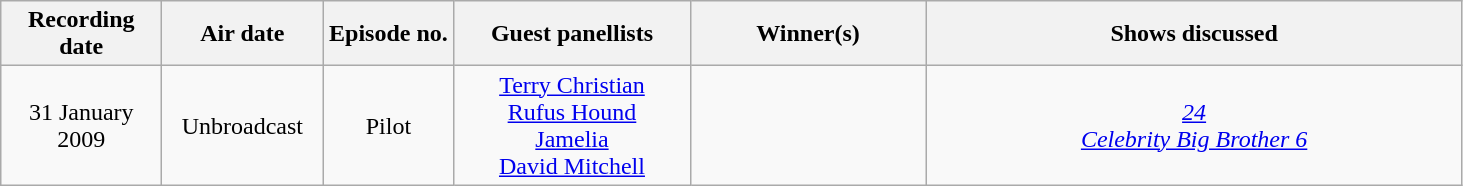<table class="wikitable" border="1" style="text-align:center;">
<tr>
<th width="100">Recording date</th>
<th width="100">Air date</th>
<th width="80">Episode no.</th>
<th width="150">Guest panellists</th>
<th width="150">Winner(s)</th>
<th width="350">Shows discussed</th>
</tr>
<tr>
<td>31 January 2009</td>
<td>Unbroadcast</td>
<td>Pilot</td>
<td><a href='#'>Terry Christian</a><br><a href='#'>Rufus Hound</a><br><a href='#'>Jamelia</a><br><a href='#'>David Mitchell</a></td>
<td></td>
<td><em><a href='#'>24</a></em><br><em><a href='#'>Celebrity Big Brother 6</a></em></td>
</tr>
</table>
